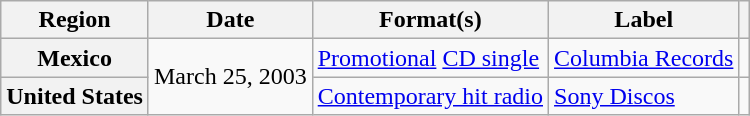<table class="wikitable plainrowheaders" border="1">
<tr>
<th scope="col">Region</th>
<th scope="col">Date</th>
<th scope="col">Format(s)</th>
<th scope="col">Label</th>
<th scope="col"></th>
</tr>
<tr>
<th scope="row">Mexico</th>
<td rowspan="2">March 25, 2003</td>
<td><a href='#'>Promotional</a> <a href='#'>CD single</a></td>
<td><a href='#'>Columbia Records</a></td>
<td style="text-align:center;"></td>
</tr>
<tr>
<th scope="row">United States</th>
<td><a href='#'>Contemporary hit radio</a></td>
<td><a href='#'>Sony Discos</a></td>
<td style="text-align:center;"></td>
</tr>
</table>
